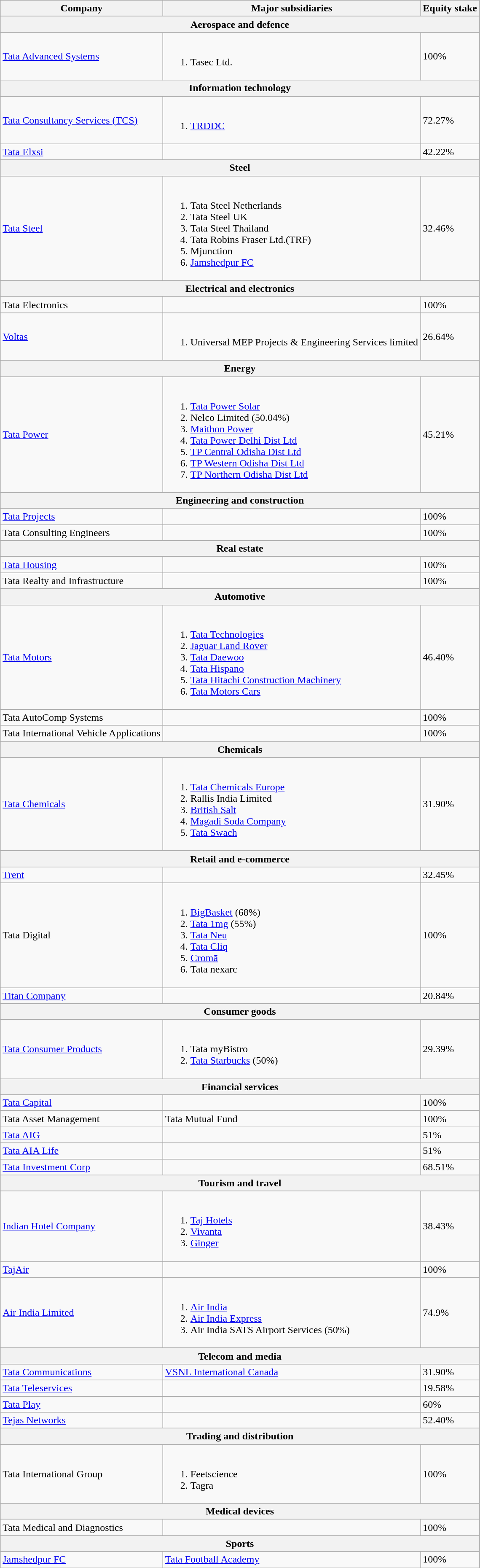<table class="wikitable sortable">
<tr>
<th>Company</th>
<th>Major subsidiaries</th>
<th>Equity stake</th>
</tr>
<tr>
<th colspan="3"><strong>Aerospace and defence</strong></th>
</tr>
<tr>
<td><a href='#'>Tata Advanced Systems</a></td>
<td><br><ol><li>Tasec Ltd.</li></ol></td>
<td>100%</td>
</tr>
<tr>
<th colspan="3"><strong>Information technology</strong></th>
</tr>
<tr>
<td><a href='#'>Tata Consultancy Services (TCS)</a></td>
<td><br><ol><li><a href='#'>TRDDC</a></li></ol></td>
<td>72.27%</td>
</tr>
<tr>
<td><a href='#'>Tata Elxsi</a></td>
<td></td>
<td>42.22%</td>
</tr>
<tr>
<th colspan="3"><strong>Steel</strong></th>
</tr>
<tr>
<td><a href='#'>Tata Steel</a></td>
<td><br><ol><li>Tata Steel Netherlands</li><li>Tata Steel UK</li><li>Tata Steel Thailand</li><li>Tata Robins Fraser Ltd.(TRF)</li><li>Mjunction</li><li><a href='#'>Jamshedpur FC</a></li></ol></td>
<td>32.46%</td>
</tr>
<tr>
<th colspan="3"><strong>Electrical and electronics</strong></th>
</tr>
<tr>
<td>Tata Electronics</td>
<td></td>
<td>100%</td>
</tr>
<tr>
<td><a href='#'>Voltas</a></td>
<td><br><ol><li>Universal MEP Projects & Engineering Services limited</li></ol></td>
<td>26.64%</td>
</tr>
<tr>
<th colspan="3"><strong>Energy</strong></th>
</tr>
<tr>
<td><a href='#'>Tata Power</a></td>
<td><br><ol><li><a href='#'>Tata Power Solar</a></li><li>Nelco Limited (50.04%)</li><li><a href='#'>Maithon Power</a></li><li><a href='#'>Tata Power Delhi Dist Ltd</a></li><li><a href='#'>TP Central Odisha Dist Ltd</a></li><li><a href='#'>TP Western Odisha Dist Ltd</a></li><li><a href='#'>TP Northern Odisha Dist Ltd</a></li></ol></td>
<td>45.21%</td>
</tr>
<tr>
<th colspan="3"><strong>Engineering and construction</strong></th>
</tr>
<tr>
<td><a href='#'>Tata Projects</a></td>
<td></td>
<td>100%</td>
</tr>
<tr>
<td>Tata Consulting Engineers</td>
<td></td>
<td>100%</td>
</tr>
<tr>
<th colspan="3"><strong>Real estate</strong></th>
</tr>
<tr>
<td><a href='#'>Tata Housing</a></td>
<td></td>
<td>100%</td>
</tr>
<tr>
<td>Tata Realty and Infrastructure</td>
<td></td>
<td>100%</td>
</tr>
<tr>
<th colspan="3"><strong>Automotive</strong></th>
</tr>
<tr>
<td><a href='#'>Tata Motors</a></td>
<td><br><ol><li><a href='#'>Tata Technologies</a></li><li><a href='#'>Jaguar Land Rover</a></li><li><a href='#'>Tata Daewoo</a></li><li><a href='#'>Tata Hispano</a></li><li><a href='#'>Tata Hitachi Construction Machinery</a></li><li><a href='#'>Tata Motors Cars</a></li></ol></td>
<td>46.40%</td>
</tr>
<tr>
<td>Tata AutoComp Systems</td>
<td></td>
<td>100%</td>
</tr>
<tr>
<td>Tata International Vehicle Applications</td>
<td></td>
<td>100%</td>
</tr>
<tr>
<th colspan="3"><strong>Chemicals</strong></th>
</tr>
<tr>
<td><a href='#'>Tata Chemicals</a></td>
<td><br><ol><li><a href='#'>Tata Chemicals Europe</a></li><li>Rallis India Limited</li><li><a href='#'>British Salt</a></li><li><a href='#'>Magadi Soda Company</a></li><li><a href='#'>Tata Swach</a></li></ol></td>
<td>31.90%</td>
</tr>
<tr>
<th colspan="3"><strong>Retail and e-commerce</strong></th>
</tr>
<tr>
<td><a href='#'>Trent</a></td>
<td></td>
<td>32.45%</td>
</tr>
<tr>
<td>Tata Digital</td>
<td><br><ol><li><a href='#'>BigBasket</a>  (68%)</li><li><a href='#'>Tata 1mg</a> (55%)</li><li><a href='#'>Tata Neu</a></li><li><a href='#'>Tata Cliq</a></li><li><a href='#'>Cromā</a></li><li>Tata nexarc</li></ol></td>
<td>100%</td>
</tr>
<tr>
<td><a href='#'>Titan Company</a></td>
<td></td>
<td>20.84%</td>
</tr>
<tr>
<th colspan="3"><strong>Consumer goods</strong></th>
</tr>
<tr>
<td><a href='#'>Tata Consumer Products</a></td>
<td><br><ol><li>Tata myBistro</li><li><a href='#'>Tata Starbucks</a> (50%)</li></ol></td>
<td>29.39%</td>
</tr>
<tr>
<th colspan="3"><strong>Financial services</strong></th>
</tr>
<tr>
<td><a href='#'>Tata Capital</a></td>
<td></td>
<td>100%</td>
</tr>
<tr>
<td>Tata Asset Management</td>
<td>Tata Mutual Fund</td>
<td>100%</td>
</tr>
<tr>
<td><a href='#'>Tata AIG</a></td>
<td></td>
<td>51%</td>
</tr>
<tr>
<td><a href='#'>Tata AIA Life</a></td>
<td></td>
<td>51%</td>
</tr>
<tr>
<td><a href='#'>Tata Investment Corp</a></td>
<td></td>
<td>68.51%</td>
</tr>
<tr>
<th colspan="3"><strong>Tourism and travel</strong></th>
</tr>
<tr>
<td><a href='#'>Indian Hotel Company</a></td>
<td><br><ol><li><a href='#'>Taj Hotels</a></li><li><a href='#'>Vivanta</a></li><li><a href='#'>Ginger</a></li></ol></td>
<td>38.43%</td>
</tr>
<tr>
<td><a href='#'>TajAir</a></td>
<td></td>
<td>100%</td>
</tr>
<tr>
<td><a href='#'>Air India Limited</a></td>
<td><br><ol><li><a href='#'>Air India</a></li><li><a href='#'>Air India Express</a></li><li>Air India SATS Airport Services (50%)</li></ol></td>
<td>74.9%</td>
</tr>
<tr>
<th colspan="3"><strong>Telecom and media</strong></th>
</tr>
<tr>
<td><a href='#'>Tata Communications</a></td>
<td><a href='#'>VSNL International Canada</a></td>
<td>31.90%</td>
</tr>
<tr>
<td><a href='#'>Tata Teleservices</a></td>
<td></td>
<td>19.58%</td>
</tr>
<tr>
<td><a href='#'>Tata Play</a></td>
<td></td>
<td>60%</td>
</tr>
<tr>
<td><a href='#'>Tejas Networks</a></td>
<td></td>
<td>52.40%</td>
</tr>
<tr>
<th colspan="3"><strong>Trading and distribution</strong></th>
</tr>
<tr>
<td Tata International Group>Tata International Group</td>
<td><br><ol><li>Feetscience</li><li>Tagra</li></ol></td>
<td>100%</td>
</tr>
<tr>
<th colspan="3"><strong>Medical devices</strong></th>
</tr>
<tr>
<td>Tata Medical and Diagnostics</td>
<td></td>
<td>100%</td>
</tr>
<tr>
<th colspan="3"><strong>Sports</strong></th>
</tr>
<tr>
<td><a href='#'>Jamshedpur FC</a></td>
<td><a href='#'>Tata Football Academy</a></td>
<td>100%</td>
</tr>
</table>
